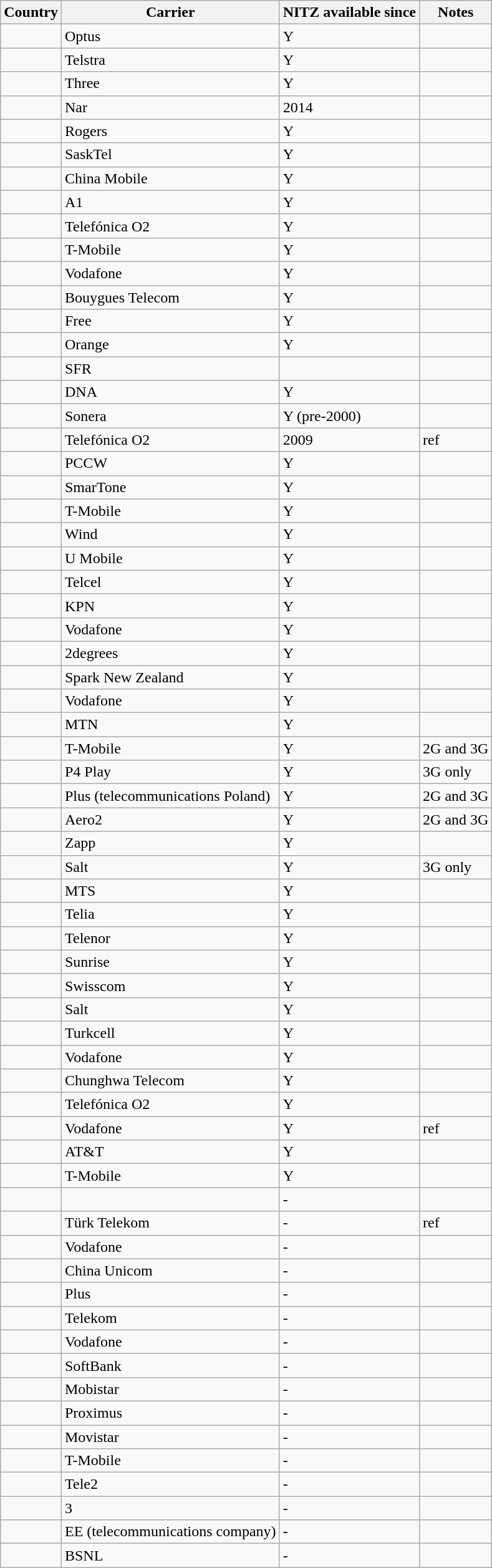<table class="wikitable sortable">
<tr>
<th scope="col">Country</th>
<th scope="col">Carrier</th>
<th scope="col">NITZ available since</th>
<th scope="col" class="unsortable">Notes</th>
</tr>
<tr>
<td></td>
<td>Optus</td>
<td>Y</td>
<td></td>
</tr>
<tr>
<td></td>
<td>Telstra</td>
<td>Y</td>
<td></td>
</tr>
<tr>
<td></td>
<td>Three</td>
<td>Y</td>
<td></td>
</tr>
<tr>
<td></td>
<td>Nar</td>
<td>2014</td>
<td></td>
</tr>
<tr>
<td></td>
<td>Rogers</td>
<td>Y</td>
<td></td>
</tr>
<tr>
<td></td>
<td>SaskTel</td>
<td>Y</td>
<td></td>
</tr>
<tr>
<td></td>
<td>China Mobile</td>
<td>Y</td>
<td></td>
</tr>
<tr>
<td></td>
<td>A1</td>
<td>Y</td>
<td></td>
</tr>
<tr>
<td></td>
<td>Telefónica O2</td>
<td>Y</td>
<td></td>
</tr>
<tr>
<td></td>
<td>T-Mobile</td>
<td>Y</td>
<td></td>
</tr>
<tr>
<td></td>
<td>Vodafone</td>
<td>Y</td>
<td></td>
</tr>
<tr>
<td></td>
<td>Bouygues Telecom</td>
<td>Y</td>
<td></td>
</tr>
<tr>
<td></td>
<td>Free</td>
<td>Y</td>
<td></td>
</tr>
<tr>
<td></td>
<td>Orange</td>
<td>Y</td>
<td></td>
</tr>
<tr>
<td></td>
<td>SFR</td>
<td></td>
<td></td>
</tr>
<tr>
<td></td>
<td>DNA</td>
<td>Y</td>
<td></td>
</tr>
<tr>
<td></td>
<td>Sonera</td>
<td>Y (pre-2000)</td>
<td></td>
</tr>
<tr>
<td></td>
<td>Telefónica O2</td>
<td>2009</td>
<td>ref</td>
</tr>
<tr>
<td></td>
<td>PCCW</td>
<td>Y</td>
<td></td>
</tr>
<tr>
<td></td>
<td>SmarTone</td>
<td>Y</td>
<td></td>
</tr>
<tr>
<td></td>
<td>T-Mobile</td>
<td>Y</td>
<td></td>
</tr>
<tr>
<td></td>
<td>Wind</td>
<td>Y</td>
<td></td>
</tr>
<tr>
<td></td>
<td>U Mobile</td>
<td>Y</td>
<td></td>
</tr>
<tr>
<td></td>
<td>Telcel</td>
<td>Y</td>
<td></td>
</tr>
<tr>
<td></td>
<td>KPN</td>
<td>Y</td>
<td></td>
</tr>
<tr>
<td></td>
<td>Vodafone</td>
<td>Y</td>
<td></td>
</tr>
<tr>
<td></td>
<td>2degrees</td>
<td>Y</td>
<td></td>
</tr>
<tr>
<td></td>
<td>Spark New Zealand</td>
<td>Y</td>
<td></td>
</tr>
<tr>
<td></td>
<td>Vodafone</td>
<td>Y</td>
<td></td>
</tr>
<tr>
<td></td>
<td>MTN</td>
<td>Y</td>
<td></td>
</tr>
<tr>
<td></td>
<td>T-Mobile</td>
<td>Y</td>
<td>2G and 3G</td>
</tr>
<tr>
<td></td>
<td>P4 Play</td>
<td>Y</td>
<td>3G only</td>
</tr>
<tr>
<td></td>
<td>Plus (telecommunications Poland)</td>
<td>Y</td>
<td>2G and 3G</td>
</tr>
<tr>
<td></td>
<td>Aero2</td>
<td>Y</td>
<td>2G and 3G</td>
</tr>
<tr>
<td></td>
<td>Zapp</td>
<td>Y</td>
<td></td>
</tr>
<tr>
<td></td>
<td>Salt</td>
<td>Y</td>
<td>3G only</td>
</tr>
<tr>
<td></td>
<td>MTS</td>
<td>Y</td>
<td></td>
</tr>
<tr>
<td></td>
<td>Telia</td>
<td>Y</td>
<td></td>
</tr>
<tr>
<td></td>
<td>Telenor</td>
<td>Y</td>
<td></td>
</tr>
<tr>
<td></td>
<td>Sunrise</td>
<td>Y</td>
<td></td>
</tr>
<tr>
<td></td>
<td>Swisscom</td>
<td>Y</td>
<td></td>
</tr>
<tr>
<td></td>
<td>Salt</td>
<td>Y</td>
<td></td>
</tr>
<tr>
<td></td>
<td>Turkcell</td>
<td>Y</td>
<td></td>
</tr>
<tr>
<td></td>
<td>Vodafone</td>
<td>Y</td>
<td></td>
</tr>
<tr>
<td></td>
<td>Chunghwa Telecom</td>
<td>Y</td>
<td></td>
</tr>
<tr>
<td></td>
<td>Telefónica O2</td>
<td>Y</td>
<td></td>
</tr>
<tr>
<td></td>
<td>Vodafone</td>
<td>Y</td>
<td>ref</td>
</tr>
<tr>
<td></td>
<td>AT&T</td>
<td>Y</td>
<td></td>
</tr>
<tr>
<td></td>
<td>T-Mobile</td>
<td>Y</td>
<td></td>
</tr>
<tr>
<td></td>
<td><ALL></td>
<td>-</td>
<td></td>
</tr>
<tr>
<td></td>
<td>Türk Telekom</td>
<td>-</td>
<td>ref</td>
</tr>
<tr>
<td></td>
<td>Vodafone</td>
<td>-</td>
<td></td>
</tr>
<tr>
<td></td>
<td>China Unicom</td>
<td>-</td>
<td></td>
</tr>
<tr>
<td></td>
<td>Plus</td>
<td>-</td>
<td></td>
</tr>
<tr>
<td></td>
<td>Telekom</td>
<td>-</td>
<td></td>
</tr>
<tr>
<td></td>
<td>Vodafone</td>
<td>-</td>
<td></td>
</tr>
<tr>
<td></td>
<td>SoftBank</td>
<td>-</td>
<td></td>
</tr>
<tr>
<td></td>
<td>Mobistar</td>
<td>-</td>
<td></td>
</tr>
<tr>
<td></td>
<td>Proximus</td>
<td>-</td>
<td></td>
</tr>
<tr>
<td></td>
<td>Movistar</td>
<td>-</td>
<td></td>
</tr>
<tr>
<td></td>
<td>T-Mobile</td>
<td>-</td>
<td></td>
</tr>
<tr>
<td></td>
<td>Tele2</td>
<td>-</td>
<td></td>
</tr>
<tr>
<td></td>
<td>3</td>
<td>-</td>
<td></td>
</tr>
<tr>
<td></td>
<td>EE (telecommunications company)</td>
<td>-</td>
<td></td>
</tr>
<tr>
<td></td>
<td>BSNL</td>
<td>-</td>
<td></td>
</tr>
</table>
